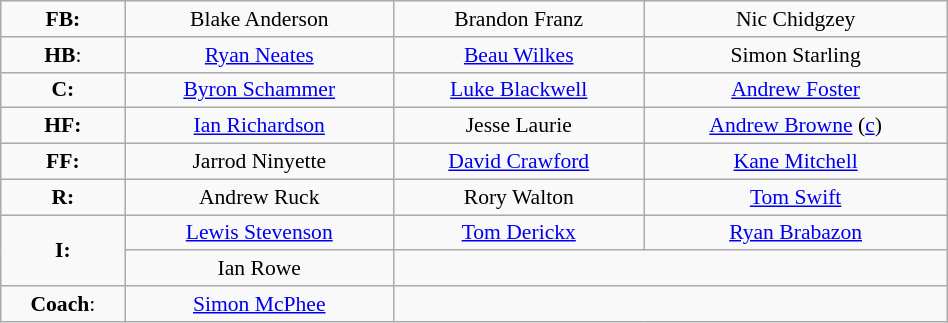<table class="wikitable" width="50%" align="center" style="font-size:90%; text-align: center">
<tr>
<td><strong>FB:</strong></td>
<td>Blake Anderson</td>
<td>Brandon Franz</td>
<td>Nic Chidgzey</td>
</tr>
<tr>
<td><strong>HB</strong>:</td>
<td><a href='#'>Ryan Neates</a></td>
<td><a href='#'>Beau Wilkes</a></td>
<td>Simon Starling</td>
</tr>
<tr>
<td><strong>C:</strong></td>
<td><a href='#'>Byron Schammer</a></td>
<td><a href='#'>Luke Blackwell</a></td>
<td><a href='#'>Andrew Foster</a></td>
</tr>
<tr>
<td><strong>HF:</strong></td>
<td><a href='#'>Ian Richardson</a></td>
<td>Jesse Laurie</td>
<td><a href='#'>Andrew Browne</a> (<a href='#'>c</a>)</td>
</tr>
<tr>
<td><strong>FF:</strong></td>
<td>Jarrod Ninyette</td>
<td><a href='#'>David Crawford</a></td>
<td><a href='#'>Kane Mitchell</a></td>
</tr>
<tr>
<td><strong>R:</strong></td>
<td>Andrew Ruck</td>
<td>Rory Walton</td>
<td><a href='#'>Tom Swift</a></td>
</tr>
<tr>
<td rowspan="2"><strong>I:</strong></td>
<td><a href='#'>Lewis Stevenson</a></td>
<td><a href='#'>Tom Derickx</a></td>
<td><a href='#'>Ryan Brabazon</a></td>
</tr>
<tr>
<td>Ian Rowe</td>
<td colspan="2"></td>
</tr>
<tr>
<td><strong>Coach</strong>:</td>
<td><a href='#'>Simon McPhee</a></td>
<td colspan="2"></td>
</tr>
</table>
